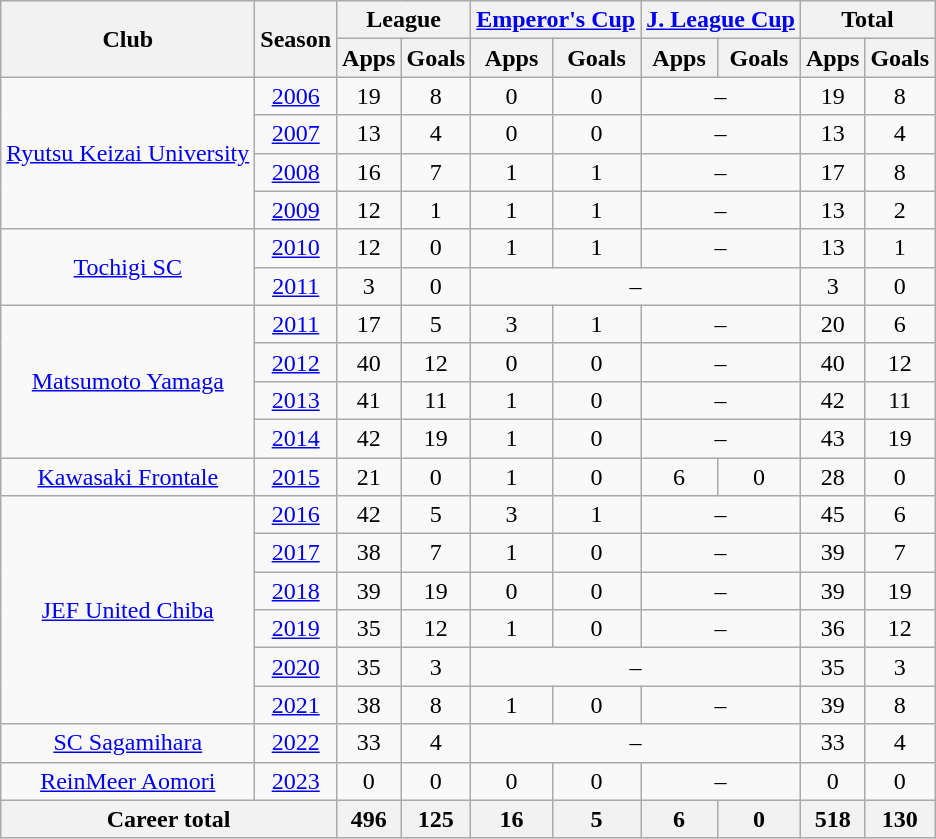<table class="wikitable" style="text-align:center;">
<tr>
<th rowspan="2">Club</th>
<th rowspan="2">Season</th>
<th colspan="2">League</th>
<th colspan="2"><a href='#'>Emperor's Cup</a></th>
<th colspan="2"><a href='#'>J. League Cup</a></th>
<th colspan="2">Total</th>
</tr>
<tr>
<th>Apps</th>
<th>Goals</th>
<th>Apps</th>
<th>Goals</th>
<th>Apps</th>
<th>Goals</th>
<th>Apps</th>
<th>Goals</th>
</tr>
<tr>
<td rowspan="4"><a href='#'>Ryutsu Keizai University</a></td>
<td><a href='#'>2006</a></td>
<td>19</td>
<td>8</td>
<td>0</td>
<td>0</td>
<td colspan="2">–</td>
<td>19</td>
<td>8</td>
</tr>
<tr>
<td><a href='#'>2007</a></td>
<td>13</td>
<td>4</td>
<td>0</td>
<td>0</td>
<td colspan="2">–</td>
<td>13</td>
<td>4</td>
</tr>
<tr>
<td><a href='#'>2008</a></td>
<td>16</td>
<td>7</td>
<td>1</td>
<td>1</td>
<td colspan="2">–</td>
<td>17</td>
<td>8</td>
</tr>
<tr>
<td><a href='#'>2009</a></td>
<td>12</td>
<td>1</td>
<td>1</td>
<td>1</td>
<td colspan="2">–</td>
<td>13</td>
<td>2</td>
</tr>
<tr>
<td rowspan="2"><a href='#'>Tochigi SC</a></td>
<td><a href='#'>2010</a></td>
<td>12</td>
<td>0</td>
<td>1</td>
<td>1</td>
<td colspan="2">–</td>
<td>13</td>
<td>1</td>
</tr>
<tr>
<td><a href='#'>2011</a></td>
<td>3</td>
<td>0</td>
<td colspan="4">–</td>
<td>3</td>
<td>0</td>
</tr>
<tr>
<td rowspan="4"><a href='#'>Matsumoto Yamaga</a></td>
<td><a href='#'>2011</a></td>
<td>17</td>
<td>5</td>
<td>3</td>
<td>1</td>
<td colspan="2">–</td>
<td>20</td>
<td>6</td>
</tr>
<tr>
<td><a href='#'>2012</a></td>
<td>40</td>
<td>12</td>
<td>0</td>
<td>0</td>
<td colspan="2">–</td>
<td>40</td>
<td>12</td>
</tr>
<tr>
<td><a href='#'>2013</a></td>
<td>41</td>
<td>11</td>
<td>1</td>
<td>0</td>
<td colspan="2">–</td>
<td>42</td>
<td>11</td>
</tr>
<tr>
<td><a href='#'>2014</a></td>
<td>42</td>
<td>19</td>
<td>1</td>
<td>0</td>
<td colspan="2">–</td>
<td>43</td>
<td>19</td>
</tr>
<tr>
<td><a href='#'>Kawasaki Frontale</a></td>
<td><a href='#'>2015</a></td>
<td>21</td>
<td>0</td>
<td>1</td>
<td>0</td>
<td>6</td>
<td>0</td>
<td>28</td>
<td>0</td>
</tr>
<tr>
<td rowspan="6"><a href='#'>JEF United Chiba</a></td>
<td><a href='#'>2016</a></td>
<td>42</td>
<td>5</td>
<td>3</td>
<td>1</td>
<td colspan="2">–</td>
<td>45</td>
<td>6</td>
</tr>
<tr>
<td><a href='#'>2017</a></td>
<td>38</td>
<td>7</td>
<td>1</td>
<td>0</td>
<td colspan="2">–</td>
<td>39</td>
<td>7</td>
</tr>
<tr>
<td><a href='#'>2018</a></td>
<td>39</td>
<td>19</td>
<td>0</td>
<td>0</td>
<td colspan="2">–</td>
<td>39</td>
<td>19</td>
</tr>
<tr>
<td><a href='#'>2019</a></td>
<td>35</td>
<td>12</td>
<td>1</td>
<td>0</td>
<td colspan="2">–</td>
<td>36</td>
<td>12</td>
</tr>
<tr>
<td><a href='#'>2020</a></td>
<td>35</td>
<td>3</td>
<td colspan="4">–</td>
<td>35</td>
<td>3</td>
</tr>
<tr>
<td><a href='#'>2021</a></td>
<td>38</td>
<td>8</td>
<td>1</td>
<td>0</td>
<td colspan="2">–</td>
<td>39</td>
<td>8</td>
</tr>
<tr>
<td><a href='#'>SC Sagamihara</a></td>
<td><a href='#'>2022</a></td>
<td>33</td>
<td>4</td>
<td colspan="4">–</td>
<td>33</td>
<td>4</td>
</tr>
<tr>
<td><a href='#'>ReinMeer Aomori</a></td>
<td><a href='#'>2023</a></td>
<td>0</td>
<td>0</td>
<td>0</td>
<td>0</td>
<td colspan="2">–</td>
<td>0</td>
<td>0</td>
</tr>
<tr>
<th colspan="2">Career total</th>
<th>496</th>
<th>125</th>
<th>16</th>
<th>5</th>
<th>6</th>
<th>0</th>
<th>518</th>
<th>130</th>
</tr>
</table>
